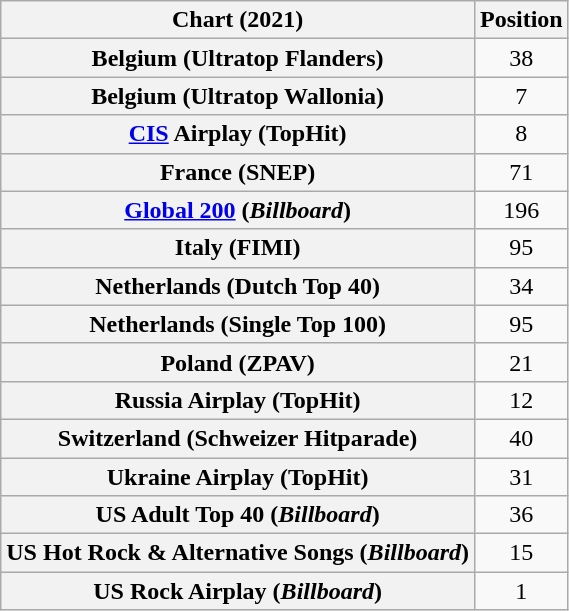<table class="wikitable sortable plainrowheaders" style="text-align:center">
<tr>
<th scope="col">Chart (2021)</th>
<th scope="col">Position</th>
</tr>
<tr>
<th scope="row">Belgium (Ultratop Flanders)</th>
<td>38</td>
</tr>
<tr>
<th scope="row">Belgium (Ultratop Wallonia)</th>
<td>7</td>
</tr>
<tr>
<th scope="row"><a href='#'>CIS</a> Airplay (TopHit)</th>
<td>8</td>
</tr>
<tr>
<th scope="row">France (SNEP)</th>
<td>71</td>
</tr>
<tr>
<th scope="row"><a href='#'>Global 200</a> (<em>Billboard</em>)</th>
<td>196</td>
</tr>
<tr>
<th scope="row">Italy (FIMI)</th>
<td>95</td>
</tr>
<tr>
<th scope="row">Netherlands (Dutch Top 40)</th>
<td>34</td>
</tr>
<tr>
<th scope="row">Netherlands (Single Top 100)</th>
<td>95</td>
</tr>
<tr>
<th scope="row">Poland (ZPAV)</th>
<td>21</td>
</tr>
<tr>
<th scope="row">Russia Airplay (TopHit)</th>
<td>12</td>
</tr>
<tr>
<th scope="row">Switzerland (Schweizer Hitparade)</th>
<td>40</td>
</tr>
<tr>
<th scope="row">Ukraine Airplay (TopHit)</th>
<td>31</td>
</tr>
<tr>
<th scope="row">US Adult Top 40 (<em>Billboard</em>)</th>
<td>36</td>
</tr>
<tr>
<th scope="row">US Hot Rock & Alternative Songs (<em>Billboard</em>)</th>
<td>15</td>
</tr>
<tr>
<th scope="row">US Rock Airplay (<em>Billboard</em>)</th>
<td>1</td>
</tr>
</table>
